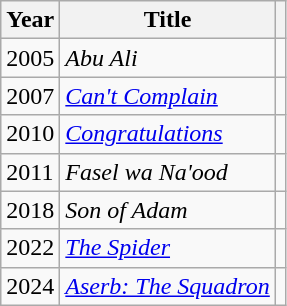<table class="wikitable">
<tr>
<th>Year</th>
<th>Title</th>
<th scope="col" class="unsortable"></th>
</tr>
<tr>
<td>2005</td>
<td><em>Abu Ali</em></td>
<td></td>
</tr>
<tr>
<td>2007</td>
<td><em><a href='#'>Can't Complain</a></em></td>
<td></td>
</tr>
<tr>
<td>2010</td>
<td><em><a href='#'>Congratulations</a></em></td>
<td></td>
</tr>
<tr>
<td>2011</td>
<td><em>Fasel wa Na'ood</em></td>
<td></td>
</tr>
<tr>
<td>2018</td>
<td><em>Son of Adam</em></td>
<td></td>
</tr>
<tr>
<td>2022</td>
<td><em><a href='#'>The Spider</a></em></td>
<td></td>
</tr>
<tr>
<td>2024</td>
<td><em><a href='#'>Aserb: The Squadron</a></em></td>
<td style="text-align:center;"></td>
</tr>
</table>
